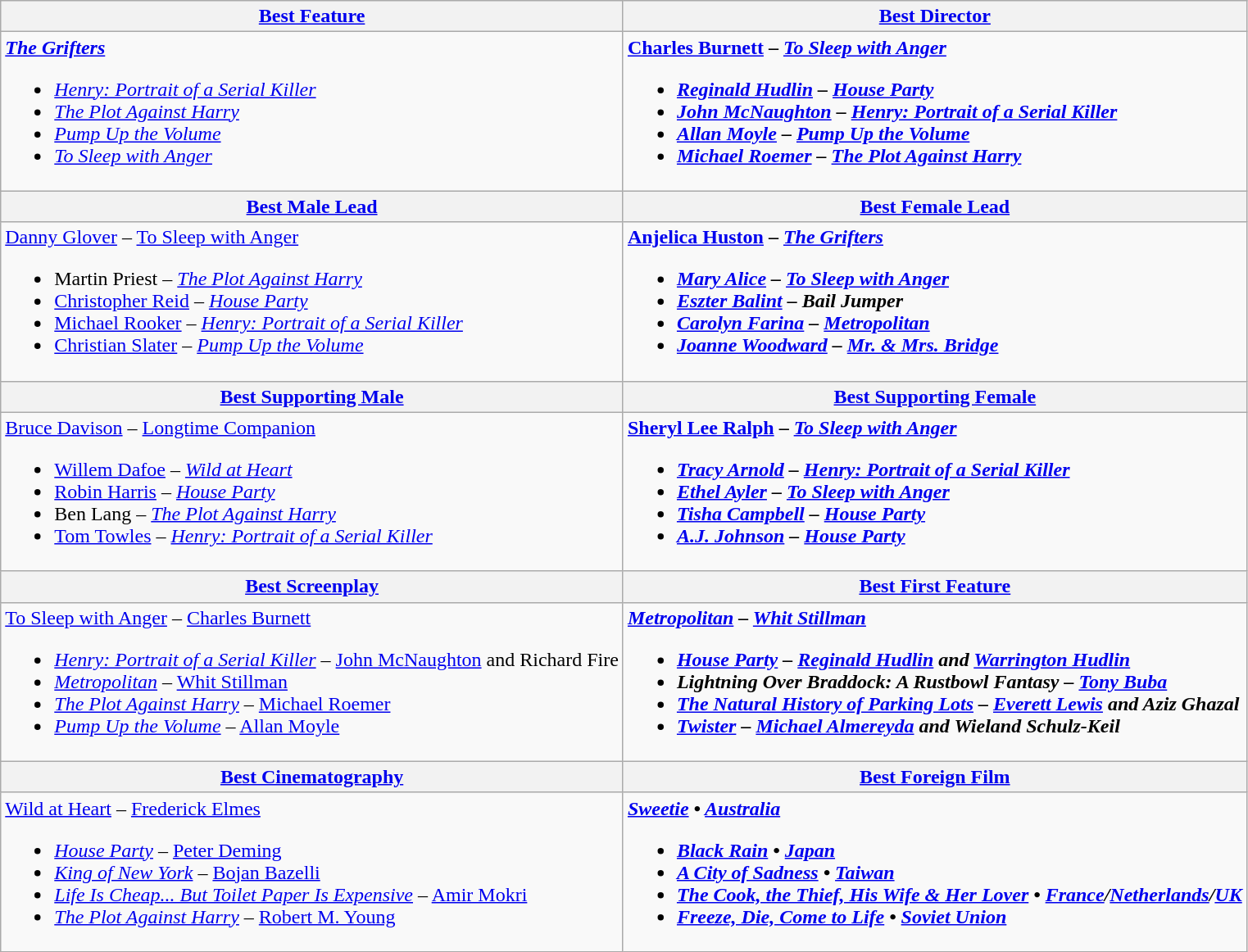<table class="wikitable">
<tr>
<th><a href='#'>Best Feature</a></th>
<th><a href='#'>Best Director</a></th>
</tr>
<tr>
<td><strong><em><a href='#'>The Grifters</a></em></strong><br><ul><li><em><a href='#'>Henry: Portrait of a Serial Killer</a></em></li><li><em><a href='#'>The Plot Against Harry</a></em></li><li><em><a href='#'>Pump Up the Volume</a></em></li><li><em><a href='#'>To Sleep with Anger</a></em></li></ul></td>
<td><strong><a href='#'>Charles Burnett</a> – <em><a href='#'>To Sleep with Anger</a><strong><em><br><ul><li><a href='#'>Reginald Hudlin</a> – </em><a href='#'>House Party</a><em></li><li><a href='#'>John McNaughton</a> – </em><a href='#'>Henry: Portrait of a Serial Killer</a><em></li><li><a href='#'>Allan Moyle</a> – </em><a href='#'>Pump Up the Volume</a><em></li><li><a href='#'>Michael Roemer</a> – </em><a href='#'>The Plot Against Harry</a><em></li></ul></td>
</tr>
<tr>
<th><a href='#'>Best Male Lead</a></th>
<th><a href='#'>Best Female Lead</a></th>
</tr>
<tr>
<td></strong><a href='#'>Danny Glover</a> – </em><a href='#'>To Sleep with Anger</a></em></strong><br><ul><li>Martin Priest – <em><a href='#'>The Plot Against Harry</a></em></li><li><a href='#'>Christopher Reid</a> – <em><a href='#'>House Party</a></em></li><li><a href='#'>Michael Rooker</a> – <em><a href='#'>Henry: Portrait of a Serial Killer</a></em></li><li><a href='#'>Christian Slater</a> – <em><a href='#'>Pump Up the Volume</a></em></li></ul></td>
<td><strong><a href='#'>Anjelica Huston</a> – <em><a href='#'>The Grifters</a><strong><em><br><ul><li><a href='#'>Mary Alice</a> – </em><a href='#'>To Sleep with Anger</a><em></li><li><a href='#'>Eszter Balint</a> – </em>Bail Jumper<em></li><li><a href='#'>Carolyn Farina</a> – </em><a href='#'>Metropolitan</a><em></li><li><a href='#'>Joanne Woodward</a> – </em><a href='#'>Mr. & Mrs. Bridge</a><em></li></ul></td>
</tr>
<tr>
<th><a href='#'>Best Supporting Male</a></th>
<th><a href='#'>Best Supporting Female</a></th>
</tr>
<tr>
<td></strong><a href='#'>Bruce Davison</a> – </em><a href='#'>Longtime Companion</a></em></strong><br><ul><li><a href='#'>Willem Dafoe</a> – <em><a href='#'>Wild at Heart</a></em></li><li><a href='#'>Robin Harris</a> – <em><a href='#'>House Party</a></em></li><li>Ben Lang – <em><a href='#'>The Plot Against Harry</a></em></li><li><a href='#'>Tom Towles</a> – <em><a href='#'>Henry: Portrait of a Serial Killer</a></em></li></ul></td>
<td><strong><a href='#'>Sheryl Lee Ralph</a> – <em><a href='#'>To Sleep with Anger</a><strong><em><br><ul><li><a href='#'>Tracy Arnold</a> – </em><a href='#'>Henry: Portrait of a Serial Killer</a><em></li><li><a href='#'>Ethel Ayler</a> – </em><a href='#'>To Sleep with Anger</a><em></li><li><a href='#'>Tisha Campbell</a> – </em><a href='#'>House Party</a><em></li><li><a href='#'>A.J. Johnson</a> – </em><a href='#'>House Party</a><em></li></ul></td>
</tr>
<tr>
<th><a href='#'>Best Screenplay</a></th>
<th><a href='#'>Best First Feature</a></th>
</tr>
<tr>
<td></em></strong><a href='#'>To Sleep with Anger</a></em> – <a href='#'>Charles Burnett</a></strong><br><ul><li><em><a href='#'>Henry: Portrait of a Serial Killer</a></em> – <a href='#'>John McNaughton</a> and Richard Fire</li><li><em><a href='#'>Metropolitan</a></em> – <a href='#'>Whit Stillman</a></li><li><em><a href='#'>The Plot Against Harry</a></em> – <a href='#'>Michael Roemer</a></li><li><em><a href='#'>Pump Up the Volume</a></em> – <a href='#'>Allan Moyle</a></li></ul></td>
<td><strong><em><a href='#'>Metropolitan</a><em> – <a href='#'>Whit Stillman</a><strong><br><ul><li></em><a href='#'>House Party</a><em> – <a href='#'>Reginald Hudlin</a> and <a href='#'>Warrington Hudlin</a></li><li></em>Lightning Over Braddock: A Rustbowl Fantasy<em> – <a href='#'>Tony Buba</a></li><li></em><a href='#'>The Natural History of Parking Lots</a><em> – <a href='#'>Everett Lewis</a> and Aziz Ghazal</li><li></em><a href='#'>Twister</a><em> – <a href='#'>Michael Almereyda</a> and Wieland Schulz-Keil</li></ul></td>
</tr>
<tr>
<th><a href='#'>Best Cinematography</a></th>
<th><a href='#'>Best Foreign Film</a></th>
</tr>
<tr>
<td></em></strong><a href='#'>Wild at Heart</a></em> – <a href='#'>Frederick Elmes</a></strong><br><ul><li><em><a href='#'>House Party</a></em> – <a href='#'>Peter Deming</a></li><li><em><a href='#'>King of New York</a></em> – <a href='#'>Bojan Bazelli</a></li><li><em><a href='#'>Life Is Cheap... But Toilet Paper Is Expensive</a></em> – <a href='#'>Amir Mokri</a></li><li><em><a href='#'>The Plot Against Harry</a></em> – <a href='#'>Robert M. Young</a></li></ul></td>
<td><strong><em><a href='#'>Sweetie</a><em> • <a href='#'>Australia</a><strong><br><ul><li></em><a href='#'>Black Rain</a><em> • <a href='#'>Japan</a></li><li></em><a href='#'>A City of Sadness</a><em> • <a href='#'>Taiwan</a></li><li></em><a href='#'>The Cook, the Thief, His Wife & Her Lover</a><em> • <a href='#'>France</a>/<a href='#'>Netherlands</a>/<a href='#'>UK</a></li><li></em><a href='#'>Freeze, Die, Come to Life</a><em> • <a href='#'>Soviet Union</a></li></ul></td>
</tr>
</table>
